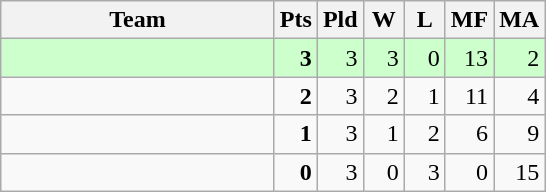<table class=wikitable style="text-align:right">
<tr>
<th width=175>Team</th>
<th width=20>Pts</th>
<th width=20>Pld</th>
<th width=20>W</th>
<th width=20>L</th>
<th width=20>MF</th>
<th width=20>MA</th>
</tr>
<tr bgcolor=ccffcc>
<td style="text-align:left"><strong></strong></td>
<td><strong>3</strong></td>
<td>3</td>
<td>3</td>
<td>0</td>
<td>13</td>
<td>2</td>
</tr>
<tr>
<td style="text-align:left"></td>
<td><strong>2</strong></td>
<td>3</td>
<td>2</td>
<td>1</td>
<td>11</td>
<td>4</td>
</tr>
<tr>
<td style="text-align:left"></td>
<td><strong>1</strong></td>
<td>3</td>
<td>1</td>
<td>2</td>
<td>6</td>
<td>9</td>
</tr>
<tr>
<td style="text-align:left"></td>
<td><strong>0</strong></td>
<td>3</td>
<td>0</td>
<td>3</td>
<td>0</td>
<td>15</td>
</tr>
</table>
